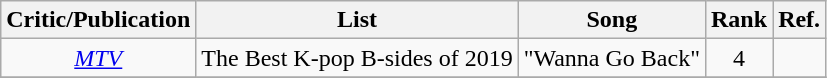<table class="sortable wikitable">
<tr>
<th>Critic/Publication</th>
<th>List</th>
<th>Song</th>
<th>Rank</th>
<th>Ref.</th>
</tr>
<tr>
<td align="center"><em><a href='#'>MTV</a></em></td>
<td align="center">The Best K-pop B-sides of 2019</td>
<td align="center">"Wanna Go Back"</td>
<td align="center">4</td>
<td></td>
</tr>
<tr>
</tr>
</table>
